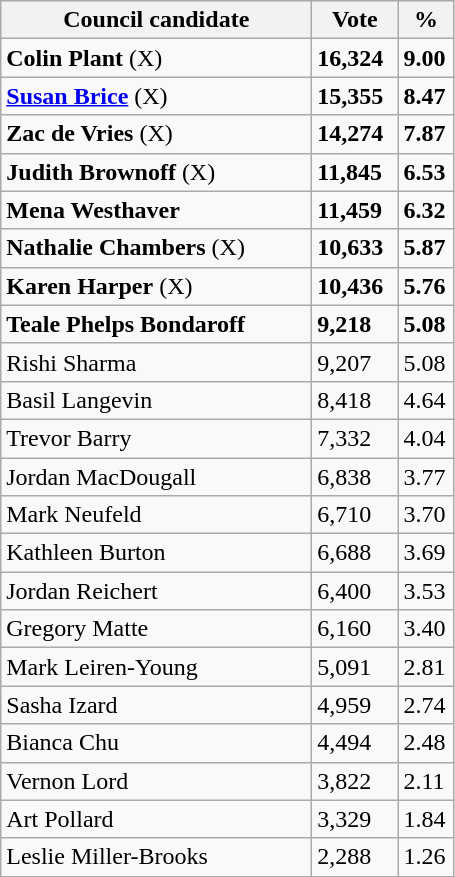<table class="wikitable">
<tr>
<th width="200px">Council candidate</th>
<th width="50px">Vote</th>
<th width="30px">%</th>
</tr>
<tr>
<td><strong>Colin Plant</strong> (X) </td>
<td><strong>16,324</strong></td>
<td><strong>9.00</strong></td>
</tr>
<tr>
<td><strong><a href='#'>Susan Brice</a></strong> (X) </td>
<td><strong>15,355</strong></td>
<td><strong>8.47</strong></td>
</tr>
<tr>
<td><strong>Zac de Vries</strong> (X) </td>
<td><strong>14,274</strong></td>
<td><strong>7.87</strong></td>
</tr>
<tr>
<td><strong>Judith Brownoff</strong> (X) </td>
<td><strong>11,845</strong></td>
<td><strong>6.53</strong></td>
</tr>
<tr>
<td><strong>Mena Westhaver</strong> </td>
<td><strong>11,459</strong></td>
<td><strong>6.32</strong></td>
</tr>
<tr>
<td><strong>Nathalie Chambers</strong> (X) </td>
<td><strong>10,633</strong></td>
<td><strong>5.87</strong></td>
</tr>
<tr>
<td><strong>Karen Harper</strong> (X) </td>
<td><strong>10,436</strong></td>
<td><strong>5.76</strong></td>
</tr>
<tr>
<td><strong>Teale Phelps Bondaroff</strong> </td>
<td><strong>9,218</strong></td>
<td><strong>5.08</strong></td>
</tr>
<tr>
<td>Rishi Sharma</td>
<td>9,207</td>
<td>5.08</td>
</tr>
<tr>
<td>Basil Langevin</td>
<td>8,418</td>
<td>4.64</td>
</tr>
<tr>
<td>Trevor Barry</td>
<td>7,332</td>
<td>4.04</td>
</tr>
<tr>
<td>Jordan MacDougall</td>
<td>6,838</td>
<td>3.77</td>
</tr>
<tr>
<td>Mark Neufeld</td>
<td>6,710</td>
<td>3.70</td>
</tr>
<tr>
<td>Kathleen Burton</td>
<td>6,688</td>
<td>3.69</td>
</tr>
<tr>
<td>Jordan Reichert</td>
<td>6,400</td>
<td>3.53</td>
</tr>
<tr>
<td>Gregory Matte</td>
<td>6,160</td>
<td>3.40</td>
</tr>
<tr>
<td>Mark Leiren-Young</td>
<td>5,091</td>
<td>2.81</td>
</tr>
<tr>
<td>Sasha Izard</td>
<td>4,959</td>
<td>2.74</td>
</tr>
<tr>
<td>Bianca Chu</td>
<td>4,494</td>
<td>2.48</td>
</tr>
<tr>
<td>Vernon Lord</td>
<td>3,822</td>
<td>2.11</td>
</tr>
<tr>
<td>Art Pollard</td>
<td>3,329</td>
<td>1.84</td>
</tr>
<tr>
<td>Leslie Miller-Brooks</td>
<td>2,288</td>
<td>1.26</td>
</tr>
</table>
